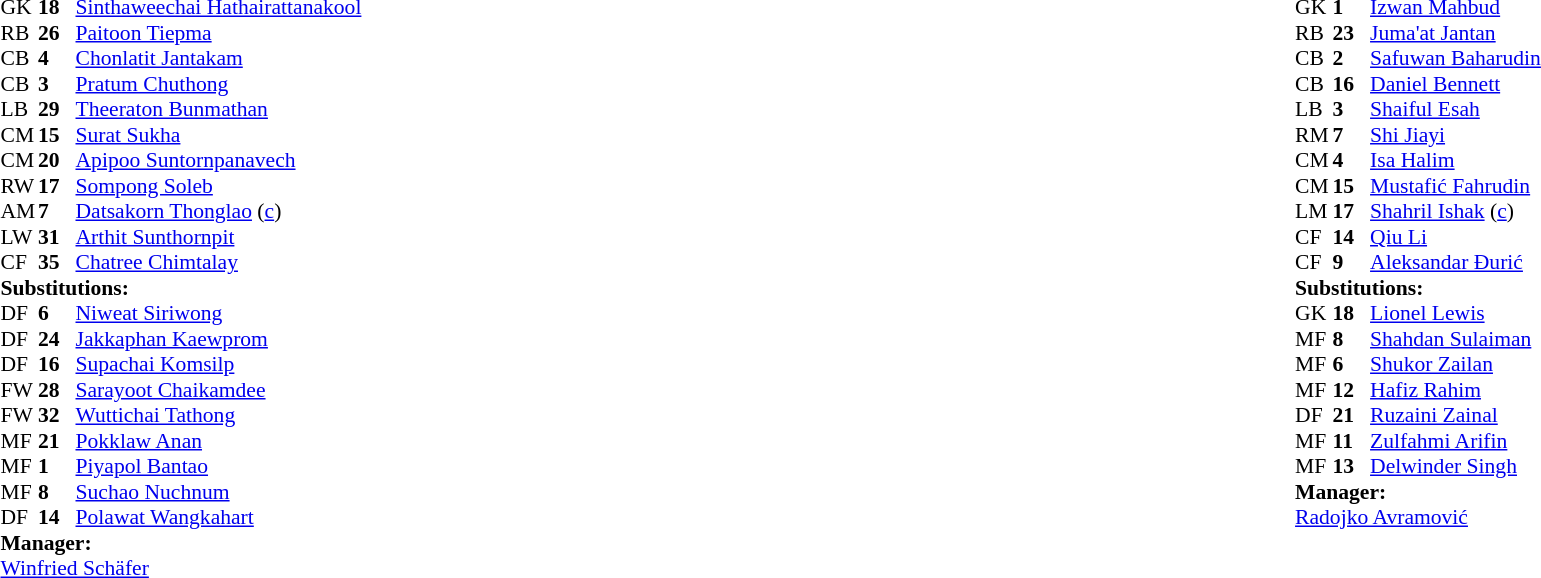<table width="100%">
<tr>
<td valign="top" width="40%"><br><table style="font-size:90%;" cellspacing="0" cellpadding="0">
<tr>
<th width="25"></th>
<th width="25"></th>
</tr>
<tr>
<td>GK</td>
<td><strong>18</strong></td>
<td><a href='#'>Sinthaweechai Hathairattanakool</a></td>
</tr>
<tr>
<td>RB</td>
<td><strong>26</strong></td>
<td><a href='#'>Paitoon Tiepma</a></td>
<td></td>
<td></td>
</tr>
<tr>
<td>CB</td>
<td><strong>4</strong></td>
<td><a href='#'>Chonlatit Jantakam</a></td>
</tr>
<tr>
<td>CB</td>
<td><strong>3</strong></td>
<td><a href='#'>Pratum Chuthong</a></td>
<td></td>
<td></td>
</tr>
<tr>
<td>LB</td>
<td><strong>29</strong></td>
<td><a href='#'>Theeraton Bunmathan</a></td>
<td></td>
<td></td>
</tr>
<tr>
<td>CM</td>
<td><strong>15</strong></td>
<td><a href='#'>Surat Sukha</a></td>
<td></td>
<td></td>
</tr>
<tr>
<td>CM</td>
<td><strong>20</strong></td>
<td><a href='#'>Apipoo Suntornpanavech</a></td>
<td></td>
<td></td>
</tr>
<tr>
<td>RW</td>
<td><strong>17</strong></td>
<td><a href='#'>Sompong Soleb</a></td>
<td></td>
<td></td>
</tr>
<tr>
<td>AM</td>
<td><strong>7</strong></td>
<td><a href='#'>Datsakorn Thonglao</a>  (<a href='#'>c</a>)</td>
<td></td>
<td></td>
</tr>
<tr>
<td>LW</td>
<td><strong>31</strong></td>
<td><a href='#'>Arthit Sunthornpit</a></td>
<td></td>
<td></td>
</tr>
<tr>
<td>CF</td>
<td><strong>35</strong></td>
<td><a href='#'>Chatree Chimtalay</a></td>
<td></td>
<td></td>
</tr>
<tr>
<td colspan=3><strong>Substitutions:</strong></td>
</tr>
<tr>
<td>DF</td>
<td><strong>6</strong></td>
<td><a href='#'>Niweat Siriwong</a></td>
<td></td>
<td></td>
</tr>
<tr>
<td>DF</td>
<td><strong>24</strong></td>
<td><a href='#'>Jakkaphan Kaewprom</a></td>
<td></td>
<td></td>
</tr>
<tr>
<td>DF</td>
<td><strong>16</strong></td>
<td><a href='#'>Supachai Komsilp</a></td>
<td></td>
<td></td>
</tr>
<tr>
<td>FW</td>
<td><strong>28</strong></td>
<td><a href='#'>Sarayoot Chaikamdee</a></td>
<td></td>
<td></td>
</tr>
<tr>
<td>FW</td>
<td><strong>32</strong></td>
<td><a href='#'>Wuttichai Tathong</a></td>
<td></td>
<td></td>
</tr>
<tr>
<td>MF</td>
<td><strong>21</strong></td>
<td><a href='#'>Pokklaw Anan</a></td>
<td></td>
<td></td>
</tr>
<tr>
<td>MF</td>
<td><strong>1</strong></td>
<td><a href='#'>Piyapol Bantao</a></td>
<td></td>
<td></td>
</tr>
<tr>
<td>MF</td>
<td><strong>8</strong></td>
<td><a href='#'>Suchao Nuchnum</a></td>
<td></td>
<td></td>
</tr>
<tr>
<td>DF</td>
<td><strong>14</strong></td>
<td><a href='#'>Polawat Wangkahart</a></td>
<td></td>
<td></td>
</tr>
<tr>
<td colspan=3><strong>Manager:</strong></td>
</tr>
<tr>
<td colspan=4> <a href='#'>Winfried Schäfer</a></td>
</tr>
</table>
</td>
<td valign="top"></td>
<td valign="top" width="50%"><br><table style="font-size:90%;" cellspacing="0" cellpadding="0" align="center">
<tr>
<th width=25></th>
<th width=25></th>
</tr>
<tr>
<td>GK</td>
<td><strong>1</strong></td>
<td><a href='#'>Izwan Mahbud</a></td>
<td></td>
<td></td>
</tr>
<tr>
<td>RB</td>
<td><strong>23</strong></td>
<td><a href='#'>Juma'at Jantan</a></td>
</tr>
<tr>
<td>CB</td>
<td><strong>2</strong></td>
<td><a href='#'>Safuwan Baharudin</a></td>
</tr>
<tr>
<td>CB</td>
<td><strong>16</strong></td>
<td><a href='#'>Daniel Bennett</a></td>
</tr>
<tr>
<td>LB</td>
<td><strong>3</strong></td>
<td><a href='#'>Shaiful Esah</a></td>
<td></td>
</tr>
<tr>
<td>RM</td>
<td><strong>7</strong></td>
<td><a href='#'>Shi Jiayi</a></td>
<td></td>
<td></td>
</tr>
<tr>
<td>CM</td>
<td><strong>4</strong></td>
<td><a href='#'>Isa Halim</a></td>
</tr>
<tr>
<td>CM</td>
<td><strong>15</strong></td>
<td><a href='#'>Mustafić Fahrudin</a></td>
<td></td>
<td></td>
</tr>
<tr>
<td>LM</td>
<td><strong>17</strong></td>
<td><a href='#'>Shahril Ishak</a> (<a href='#'>c</a>)</td>
<td></td>
<td></td>
</tr>
<tr>
<td>CF</td>
<td><strong>14</strong></td>
<td><a href='#'>Qiu Li</a></td>
<td></td>
<td></td>
</tr>
<tr>
<td>CF</td>
<td><strong>9</strong></td>
<td><a href='#'>Aleksandar Đurić</a></td>
<td></td>
<td></td>
</tr>
<tr>
<td colspan=3><strong>Substitutions:</strong></td>
</tr>
<tr>
<td>GK</td>
<td><strong>18</strong></td>
<td><a href='#'>Lionel Lewis</a></td>
<td></td>
<td></td>
</tr>
<tr>
<td>MF</td>
<td><strong>8</strong></td>
<td><a href='#'>Shahdan Sulaiman</a></td>
<td></td>
<td></td>
</tr>
<tr>
<td>MF</td>
<td><strong>6</strong></td>
<td><a href='#'>Shukor Zailan</a></td>
<td></td>
<td></td>
</tr>
<tr>
<td>MF</td>
<td><strong>12</strong></td>
<td><a href='#'>Hafiz Rahim</a></td>
<td></td>
<td></td>
</tr>
<tr>
<td>DF</td>
<td><strong>21</strong></td>
<td><a href='#'>Ruzaini Zainal</a></td>
<td></td>
<td></td>
</tr>
<tr>
<td>MF</td>
<td><strong>11</strong></td>
<td><a href='#'>Zulfahmi Arifin</a></td>
<td></td>
<td></td>
</tr>
<tr>
<td>MF</td>
<td><strong>13</strong></td>
<td><a href='#'>Delwinder Singh</a></td>
<td></td>
<td></td>
</tr>
<tr>
<td colspan=3><strong>Manager:</strong></td>
</tr>
<tr>
<td colspan=4> <a href='#'>Radojko Avramović</a></td>
</tr>
</table>
</td>
</tr>
</table>
